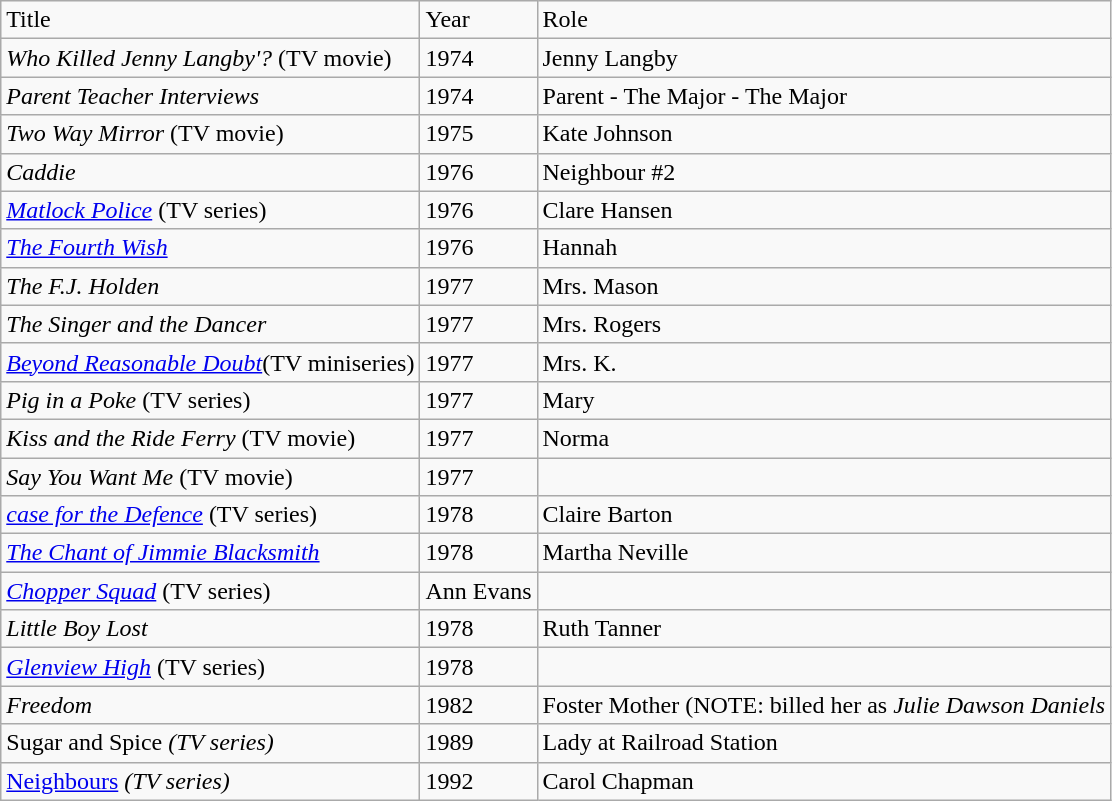<table class="wikitable">
<tr>
<td>Title</td>
<td>Year</td>
<td>Role</td>
</tr>
<tr>
<td><em>Who Killed Jenny Langby'?</em> (TV movie)</td>
<td>1974</td>
<td>Jenny Langby</td>
</tr>
<tr>
<td><em>Parent Teacher Interviews</em></td>
<td>1974</td>
<td>Parent - The Major - The Major</td>
</tr>
<tr>
<td><em>Two Way Mirror</em> (TV movie)</td>
<td>1975</td>
<td>Kate Johnson</td>
</tr>
<tr>
<td><em>Caddie</em></td>
<td>1976</td>
<td>Neighbour #2</td>
</tr>
<tr>
<td><em><a href='#'>Matlock Police</a></em> (TV series)</td>
<td>1976</td>
<td>Clare Hansen</td>
</tr>
<tr>
<td><em><a href='#'>The Fourth Wish</a></em></td>
<td>1976</td>
<td>Hannah</td>
</tr>
<tr>
<td><em>The F.J. Holden</em></td>
<td>1977</td>
<td>Mrs. Mason</td>
</tr>
<tr>
<td><em>The Singer and the Dancer</em></td>
<td>1977</td>
<td>Mrs. Rogers</td>
</tr>
<tr>
<td><em><a href='#'>Beyond Reasonable Doubt</a></em>(TV miniseries)</td>
<td>1977</td>
<td>Mrs. K.</td>
</tr>
<tr>
<td><em>Pig in a Poke</em> (TV series)</td>
<td>1977</td>
<td>Mary</td>
</tr>
<tr>
<td><em>Kiss and the Ride Ferry</em> (TV movie)</td>
<td>1977</td>
<td>Norma</td>
</tr>
<tr>
<td><em>Say You Want Me</em> (TV movie)</td>
<td>1977</td>
<td></td>
</tr>
<tr>
<td><em><a href='#'>case for the Defence</a></em> (TV series)</td>
<td>1978</td>
<td>Claire Barton</td>
</tr>
<tr>
<td><em><a href='#'>The Chant of Jimmie Blacksmith</a></em></td>
<td>1978</td>
<td>Martha Neville</td>
</tr>
<tr>
<td><em><a href='#'>Chopper Squad</a></em> (TV series)</td>
<td>Ann Evans</td>
</tr>
<tr>
<td><em>Little Boy Lost</em></td>
<td>1978</td>
<td>Ruth Tanner</td>
</tr>
<tr>
<td><em><a href='#'>Glenview High</a></em> (TV series)</td>
<td>1978</td>
<td></td>
</tr>
<tr>
<td><em>Freedom</em></td>
<td>1982</td>
<td>Foster Mother (NOTE: billed her as <em>Julie Dawson Daniels<strong></td>
</tr>
<tr>
<td></em>Sugar and Spice<em> (TV series)</td>
<td>1989</td>
<td>Lady at Railroad Station</td>
</tr>
<tr>
<td></em><a href='#'>Neighbours</a><em> (TV series)</td>
<td>1992</td>
<td>Carol Chapman</td>
</tr>
</table>
